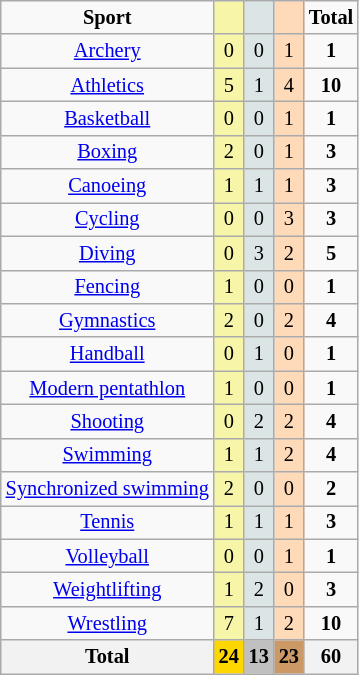<table class="wikitable" style="text-align:center; font-size:85%">
<tr>
<td><strong>Sport</strong></td>
<td bgcolor=#f7f6a8></td>
<td bgcolor=#dce5e5></td>
<td bgcolor=#ffdab9></td>
<td><strong>Total</strong></td>
</tr>
<tr>
<td><a href='#'>Archery</a></td>
<td bgcolor=#f7f6a8>0</td>
<td bgcolor=#dce5e5>0</td>
<td bgcolor=#ffdab9>1</td>
<td><strong>1</strong></td>
</tr>
<tr>
<td><a href='#'>Athletics</a></td>
<td bgcolor=#f7f6a8>5</td>
<td bgcolor=#dce5e5>1</td>
<td bgcolor=#ffdab9>4</td>
<td><strong>10</strong></td>
</tr>
<tr>
<td><a href='#'>Basketball</a></td>
<td bgcolor=#f7f6a8>0</td>
<td bgcolor=#dce5e5>0</td>
<td bgcolor=#ffdab9>1</td>
<td><strong>1</strong></td>
</tr>
<tr>
<td><a href='#'>Boxing</a></td>
<td bgcolor=#f7f6a8>2</td>
<td bgcolor=#dce5e5>0</td>
<td bgcolor=#ffdab9>1</td>
<td><strong>3</strong></td>
</tr>
<tr>
<td><a href='#'>Canoeing</a></td>
<td bgcolor=#f7f6a8>1</td>
<td bgcolor=#dce5e5>1</td>
<td bgcolor=#ffdab9>1</td>
<td><strong>3</strong></td>
</tr>
<tr>
<td><a href='#'>Cycling</a></td>
<td bgcolor=#f7f6a8>0</td>
<td bgcolor=#dce5e5>0</td>
<td bgcolor=#ffdab9>3</td>
<td><strong>3</strong></td>
</tr>
<tr>
<td><a href='#'>Diving</a></td>
<td bgcolor=#f7f6a8>0</td>
<td bgcolor=#dce5e5>3</td>
<td bgcolor=#ffdab9>2</td>
<td><strong>5</strong></td>
</tr>
<tr>
<td><a href='#'>Fencing</a></td>
<td bgcolor=#f7f6a8>1</td>
<td bgcolor=#dce5e5>0</td>
<td bgcolor=#ffdab9>0</td>
<td><strong>1</strong></td>
</tr>
<tr>
<td><a href='#'>Gymnastics</a></td>
<td bgcolor=#f7f6a8>2</td>
<td bgcolor=#dce5e5>0</td>
<td bgcolor=#ffdab9>2</td>
<td><strong>4</strong></td>
</tr>
<tr>
<td><a href='#'>Handball</a></td>
<td bgcolor=#f7f6a8>0</td>
<td bgcolor=#dce5e5>1</td>
<td bgcolor=#ffdab9>0</td>
<td><strong>1</strong></td>
</tr>
<tr>
<td><a href='#'>Modern pentathlon</a></td>
<td bgcolor=#f7f6a8>1</td>
<td bgcolor=#dce5e5>0</td>
<td bgcolor=#ffdab9>0</td>
<td><strong>1</strong></td>
</tr>
<tr>
<td><a href='#'>Shooting</a></td>
<td bgcolor=#f7f6a8>0</td>
<td bgcolor=#dce5e5>2</td>
<td bgcolor=#ffdab9>2</td>
<td><strong>4</strong></td>
</tr>
<tr>
<td><a href='#'>Swimming</a></td>
<td bgcolor=#f7f6a8>1</td>
<td bgcolor=#dce5e5>1</td>
<td bgcolor=#ffdab9>2</td>
<td><strong>4</strong></td>
</tr>
<tr>
<td><a href='#'>Synchronized swimming</a></td>
<td bgcolor=#f7f6a8>2</td>
<td bgcolor=#dce5e5>0</td>
<td bgcolor=#ffdab9>0</td>
<td><strong>2</strong></td>
</tr>
<tr>
<td><a href='#'>Tennis</a></td>
<td bgcolor=#f7f6a8>1</td>
<td bgcolor=#dce5e5>1</td>
<td bgcolor=#ffdab9>1</td>
<td><strong>3</strong></td>
</tr>
<tr>
<td><a href='#'>Volleyball</a></td>
<td bgcolor=#f7f6a8>0</td>
<td bgcolor=#dce5e5>0</td>
<td bgcolor=#ffdab9>1</td>
<td><strong>1</strong></td>
</tr>
<tr>
<td><a href='#'>Weightlifting</a></td>
<td bgcolor=#f7f6a8>1</td>
<td bgcolor=#dce5e5>2</td>
<td bgcolor=#ffdab9>0</td>
<td><strong>3</strong></td>
</tr>
<tr>
<td><a href='#'>Wrestling</a></td>
<td bgcolor=#f7f6a8>7</td>
<td bgcolor=#dce5e5>1</td>
<td bgcolor=#ffdab9>2</td>
<td><strong>10</strong></td>
</tr>
<tr>
<th>Total</th>
<th style="background:gold;">24</th>
<th style="background:silver;">13</th>
<th style="background:#c96;">23</th>
<th>60</th>
</tr>
</table>
